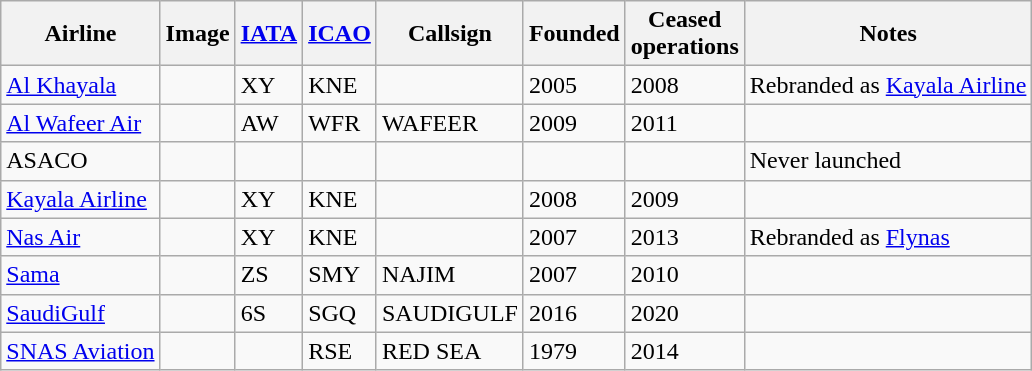<table class="wikitable sortable">
<tr>
<th>Airline</th>
<th>Image</th>
<th><a href='#'>IATA</a></th>
<th><a href='#'>ICAO</a></th>
<th>Callsign</th>
<th>Founded</th>
<th>Ceased <br> operations</th>
<th>Notes</th>
</tr>
<tr>
<td><a href='#'>Al Khayala</a></td>
<td></td>
<td>XY</td>
<td>KNE</td>
<td></td>
<td>2005</td>
<td>2008</td>
<td>Rebranded as <a href='#'>Kayala Airline</a></td>
</tr>
<tr>
<td><a href='#'>Al Wafeer Air</a></td>
<td></td>
<td>AW</td>
<td>WFR</td>
<td>WAFEER</td>
<td>2009</td>
<td>2011</td>
<td></td>
</tr>
<tr>
<td>ASACO</td>
<td></td>
<td></td>
<td></td>
<td></td>
<td></td>
<td></td>
<td>Never launched</td>
</tr>
<tr>
<td><a href='#'>Kayala Airline</a></td>
<td></td>
<td>XY</td>
<td>KNE</td>
<td></td>
<td>2008</td>
<td>2009</td>
<td></td>
</tr>
<tr>
<td><a href='#'>Nas Air</a></td>
<td></td>
<td>XY</td>
<td>KNE</td>
<td></td>
<td>2007</td>
<td>2013</td>
<td>Rebranded as <a href='#'>Flynas</a></td>
</tr>
<tr>
<td><a href='#'>Sama</a></td>
<td></td>
<td>ZS</td>
<td>SMY</td>
<td>NAJIM</td>
<td>2007</td>
<td>2010</td>
<td></td>
</tr>
<tr>
<td><a href='#'>SaudiGulf</a></td>
<td></td>
<td>6S</td>
<td>SGQ</td>
<td>SAUDIGULF</td>
<td>2016</td>
<td>2020</td>
<td></td>
</tr>
<tr>
<td><a href='#'>SNAS Aviation</a></td>
<td></td>
<td></td>
<td>RSE</td>
<td>RED SEA</td>
<td>1979</td>
<td>2014</td>
<td></td>
</tr>
</table>
